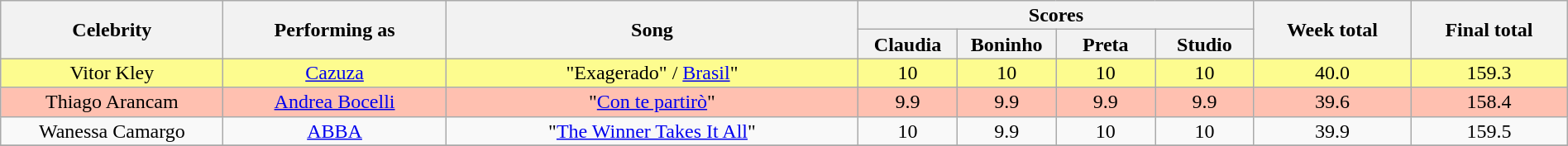<table class="wikitable" style="font-size:100%; line-height:16px; text-align:center" width="100%">
<tr>
<th rowspan=2 width="13.5%">Celebrity</th>
<th rowspan=2 width="13.5%">Performing as</th>
<th rowspan=2 width="25.0%">Song</th>
<th colspan=4 width="24.0%">Scores</th>
<th rowspan=2 width="09.5%">Week total</th>
<th rowspan=2 width="09.5%">Final total</th>
</tr>
<tr>
<th width="06.0%">Claudia</th>
<th width="06.0%">Boninho</th>
<th width="06.0%">Preta</th>
<th width="06.0%">Studio</th>
</tr>
<tr bgcolor="#fdfc8f">
<td>Vitor Kley</td>
<td><a href='#'>Cazuza</a></td>
<td>"Exagerado" / <a href='#'>Brasil</a>"</td>
<td>10</td>
<td>10</td>
<td>10</td>
<td>10</td>
<td>40.0</td>
<td>159.3</td>
</tr>
<tr bgcolor="#ffcC0cb">
<td>Thiago Arancam</td>
<td><a href='#'>Andrea Bocelli</a></td>
<td>"<a href='#'>Con te partirò</a>"</td>
<td>9.9</td>
<td>9.9</td>
<td>9.9</td>
<td>9.9</td>
<td>39.6</td>
<td>158.4</td>
</tr>
<tr>
<td>Wanessa Camargo</td>
<td><a href='#'>ABBA</a></td>
<td>"<a href='#'>The Winner Takes It All</a>"</td>
<td>10</td>
<td>9.9</td>
<td>10</td>
<td>10</td>
<td>39.9</td>
<td>159.5</td>
</tr>
<tr>
</tr>
</table>
